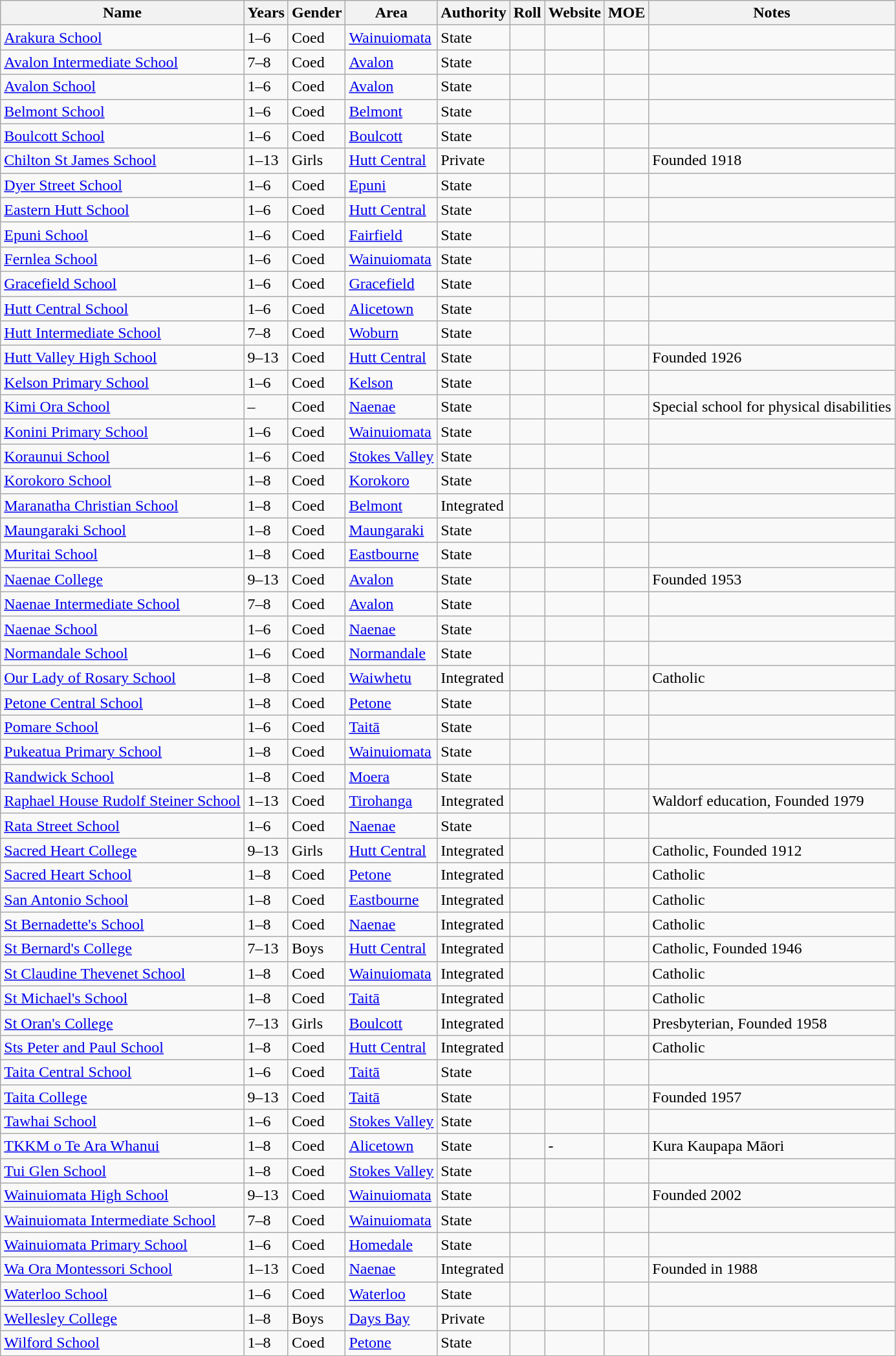<table class="wikitable sortable">
<tr>
<th>Name</th>
<th>Years</th>
<th>Gender</th>
<th>Area</th>
<th>Authority</th>
<th>Roll</th>
<th>Website</th>
<th>MOE</th>
<th>Notes</th>
</tr>
<tr>
<td><a href='#'>Arakura School</a></td>
<td>1–6</td>
<td>Coed</td>
<td><a href='#'>Wainuiomata</a></td>
<td>State</td>
<td></td>
<td></td>
<td></td>
<td></td>
</tr>
<tr>
<td><a href='#'>Avalon Intermediate School</a></td>
<td>7–8</td>
<td>Coed</td>
<td><a href='#'>Avalon</a></td>
<td>State</td>
<td></td>
<td></td>
<td></td>
<td></td>
</tr>
<tr>
<td><a href='#'>Avalon School</a></td>
<td>1–6</td>
<td>Coed</td>
<td><a href='#'>Avalon</a></td>
<td>State</td>
<td></td>
<td></td>
<td></td>
<td></td>
</tr>
<tr>
<td><a href='#'>Belmont School</a></td>
<td>1–6</td>
<td>Coed</td>
<td><a href='#'>Belmont</a></td>
<td>State</td>
<td></td>
<td></td>
<td></td>
<td></td>
</tr>
<tr>
<td><a href='#'>Boulcott School</a></td>
<td>1–6</td>
<td>Coed</td>
<td><a href='#'>Boulcott</a></td>
<td>State</td>
<td></td>
<td></td>
<td></td>
<td></td>
</tr>
<tr>
<td><a href='#'>Chilton St James School</a></td>
<td>1–13</td>
<td>Girls</td>
<td><a href='#'>Hutt Central</a></td>
<td>Private</td>
<td></td>
<td></td>
<td></td>
<td>Founded 1918</td>
</tr>
<tr>
<td><a href='#'>Dyer Street School</a></td>
<td>1–6</td>
<td>Coed</td>
<td><a href='#'>Epuni</a></td>
<td>State</td>
<td></td>
<td></td>
<td></td>
<td></td>
</tr>
<tr>
<td><a href='#'>Eastern Hutt School</a></td>
<td>1–6</td>
<td>Coed</td>
<td><a href='#'>Hutt Central</a></td>
<td>State</td>
<td></td>
<td></td>
<td></td>
<td></td>
</tr>
<tr>
<td><a href='#'>Epuni School</a></td>
<td>1–6</td>
<td>Coed</td>
<td><a href='#'>Fairfield</a></td>
<td>State</td>
<td></td>
<td></td>
<td></td>
<td></td>
</tr>
<tr>
<td><a href='#'>Fernlea School</a></td>
<td>1–6</td>
<td>Coed</td>
<td><a href='#'>Wainuiomata</a></td>
<td>State</td>
<td></td>
<td></td>
<td></td>
<td></td>
</tr>
<tr>
<td><a href='#'>Gracefield School</a></td>
<td>1–6</td>
<td>Coed</td>
<td><a href='#'>Gracefield</a></td>
<td>State</td>
<td></td>
<td></td>
<td></td>
<td></td>
</tr>
<tr>
<td><a href='#'>Hutt Central School</a></td>
<td>1–6</td>
<td>Coed</td>
<td><a href='#'>Alicetown</a></td>
<td>State</td>
<td></td>
<td></td>
<td></td>
<td></td>
</tr>
<tr>
<td><a href='#'>Hutt Intermediate School</a></td>
<td>7–8</td>
<td>Coed</td>
<td><a href='#'>Woburn</a></td>
<td>State</td>
<td></td>
<td></td>
<td></td>
<td></td>
</tr>
<tr>
<td><a href='#'>Hutt Valley High School</a></td>
<td>9–13</td>
<td>Coed</td>
<td><a href='#'>Hutt Central</a></td>
<td>State</td>
<td></td>
<td></td>
<td></td>
<td>Founded 1926</td>
</tr>
<tr>
<td><a href='#'>Kelson Primary School</a></td>
<td>1–6</td>
<td>Coed</td>
<td><a href='#'>Kelson</a></td>
<td>State</td>
<td></td>
<td></td>
<td></td>
<td></td>
</tr>
<tr>
<td><a href='#'>Kimi Ora School</a></td>
<td>–</td>
<td>Coed</td>
<td><a href='#'>Naenae</a></td>
<td>State</td>
<td></td>
<td></td>
<td></td>
<td>Special school for physical disabilities</td>
</tr>
<tr>
<td><a href='#'>Konini Primary School</a></td>
<td>1–6</td>
<td>Coed</td>
<td><a href='#'>Wainuiomata</a></td>
<td>State</td>
<td></td>
<td></td>
<td></td>
<td></td>
</tr>
<tr>
<td><a href='#'>Koraunui School</a></td>
<td>1–6</td>
<td>Coed</td>
<td><a href='#'>Stokes Valley</a></td>
<td>State</td>
<td></td>
<td></td>
<td></td>
<td></td>
</tr>
<tr>
<td><a href='#'>Korokoro School</a></td>
<td>1–8</td>
<td>Coed</td>
<td><a href='#'>Korokoro</a></td>
<td>State</td>
<td></td>
<td></td>
<td></td>
<td></td>
</tr>
<tr>
<td><a href='#'>Maranatha Christian School</a></td>
<td>1–8</td>
<td>Coed</td>
<td><a href='#'>Belmont</a></td>
<td>Integrated</td>
<td></td>
<td></td>
<td></td>
<td></td>
</tr>
<tr>
<td><a href='#'>Maungaraki School</a></td>
<td>1–8</td>
<td>Coed</td>
<td><a href='#'>Maungaraki</a></td>
<td>State</td>
<td></td>
<td></td>
<td></td>
<td></td>
</tr>
<tr>
<td><a href='#'>Muritai School</a></td>
<td>1–8</td>
<td>Coed</td>
<td><a href='#'>Eastbourne</a></td>
<td>State</td>
<td></td>
<td></td>
<td></td>
<td></td>
</tr>
<tr>
<td><a href='#'>Naenae College</a></td>
<td>9–13</td>
<td>Coed</td>
<td><a href='#'>Avalon</a></td>
<td>State</td>
<td></td>
<td></td>
<td></td>
<td>Founded 1953</td>
</tr>
<tr>
<td><a href='#'>Naenae Intermediate School</a></td>
<td>7–8</td>
<td>Coed</td>
<td><a href='#'>Avalon</a></td>
<td>State</td>
<td></td>
<td></td>
<td></td>
<td></td>
</tr>
<tr>
<td><a href='#'>Naenae School</a></td>
<td>1–6</td>
<td>Coed</td>
<td><a href='#'>Naenae</a></td>
<td>State</td>
<td></td>
<td></td>
<td></td>
<td></td>
</tr>
<tr>
<td><a href='#'>Normandale School</a></td>
<td>1–6</td>
<td>Coed</td>
<td><a href='#'>Normandale</a></td>
<td>State</td>
<td></td>
<td></td>
<td></td>
<td></td>
</tr>
<tr>
<td><a href='#'>Our Lady of Rosary School</a></td>
<td>1–8</td>
<td>Coed</td>
<td><a href='#'>Waiwhetu</a></td>
<td>Integrated</td>
<td></td>
<td></td>
<td></td>
<td>Catholic</td>
</tr>
<tr>
<td><a href='#'>Petone Central School</a></td>
<td>1–8</td>
<td>Coed</td>
<td><a href='#'>Petone</a></td>
<td>State</td>
<td></td>
<td></td>
<td></td>
<td></td>
</tr>
<tr>
<td><a href='#'>Pomare School</a></td>
<td>1–6</td>
<td>Coed</td>
<td><a href='#'>Taitā</a></td>
<td>State</td>
<td></td>
<td></td>
<td></td>
<td></td>
</tr>
<tr>
<td><a href='#'>Pukeatua Primary School</a></td>
<td>1–8</td>
<td>Coed</td>
<td><a href='#'>Wainuiomata</a></td>
<td>State</td>
<td></td>
<td></td>
<td></td>
<td></td>
</tr>
<tr>
<td><a href='#'>Randwick School</a></td>
<td>1–8</td>
<td>Coed</td>
<td><a href='#'>Moera</a></td>
<td>State</td>
<td></td>
<td></td>
<td></td>
<td></td>
</tr>
<tr>
<td><a href='#'>Raphael House Rudolf Steiner School</a></td>
<td>1–13</td>
<td>Coed</td>
<td><a href='#'>Tirohanga</a></td>
<td>Integrated</td>
<td></td>
<td></td>
<td></td>
<td>Waldorf education, Founded 1979</td>
</tr>
<tr>
<td><a href='#'>Rata Street School</a></td>
<td>1–6</td>
<td>Coed</td>
<td><a href='#'>Naenae</a></td>
<td>State</td>
<td></td>
<td></td>
<td></td>
<td></td>
</tr>
<tr>
<td><a href='#'>Sacred Heart College</a></td>
<td>9–13</td>
<td>Girls</td>
<td><a href='#'>Hutt Central</a></td>
<td>Integrated</td>
<td></td>
<td></td>
<td></td>
<td>Catholic, Founded 1912</td>
</tr>
<tr>
<td><a href='#'>Sacred Heart School</a></td>
<td>1–8</td>
<td>Coed</td>
<td><a href='#'>Petone</a></td>
<td>Integrated</td>
<td></td>
<td></td>
<td></td>
<td>Catholic</td>
</tr>
<tr>
<td><a href='#'>San Antonio School</a></td>
<td>1–8</td>
<td>Coed</td>
<td><a href='#'>Eastbourne</a></td>
<td>Integrated</td>
<td></td>
<td></td>
<td></td>
<td>Catholic</td>
</tr>
<tr>
<td><a href='#'>St Bernadette's School</a></td>
<td>1–8</td>
<td>Coed</td>
<td><a href='#'>Naenae</a></td>
<td>Integrated</td>
<td></td>
<td></td>
<td></td>
<td>Catholic</td>
</tr>
<tr>
<td><a href='#'>St Bernard's College</a></td>
<td>7–13</td>
<td>Boys</td>
<td><a href='#'>Hutt Central</a></td>
<td>Integrated</td>
<td></td>
<td></td>
<td></td>
<td>Catholic, Founded 1946</td>
</tr>
<tr>
<td><a href='#'>St Claudine Thevenet School</a></td>
<td>1–8</td>
<td>Coed</td>
<td><a href='#'>Wainuiomata</a></td>
<td>Integrated</td>
<td></td>
<td></td>
<td></td>
<td>Catholic</td>
</tr>
<tr>
<td><a href='#'>St Michael's School</a></td>
<td>1–8</td>
<td>Coed</td>
<td><a href='#'>Taitā</a></td>
<td>Integrated</td>
<td></td>
<td></td>
<td></td>
<td>Catholic</td>
</tr>
<tr>
<td><a href='#'>St Oran's College</a></td>
<td>7–13</td>
<td>Girls</td>
<td><a href='#'>Boulcott</a></td>
<td>Integrated</td>
<td></td>
<td></td>
<td></td>
<td>Presbyterian, Founded 1958</td>
</tr>
<tr>
<td><a href='#'>Sts Peter and Paul School</a></td>
<td>1–8</td>
<td>Coed</td>
<td><a href='#'>Hutt Central</a></td>
<td>Integrated</td>
<td></td>
<td></td>
<td></td>
<td>Catholic</td>
</tr>
<tr>
<td><a href='#'>Taita Central School</a></td>
<td>1–6</td>
<td>Coed</td>
<td><a href='#'>Taitā</a></td>
<td>State</td>
<td></td>
<td></td>
<td></td>
<td></td>
</tr>
<tr>
<td><a href='#'>Taita College</a></td>
<td>9–13</td>
<td>Coed</td>
<td><a href='#'>Taitā</a></td>
<td>State</td>
<td></td>
<td></td>
<td></td>
<td>Founded 1957</td>
</tr>
<tr>
<td><a href='#'>Tawhai School</a></td>
<td>1–6</td>
<td>Coed</td>
<td><a href='#'>Stokes Valley</a></td>
<td>State</td>
<td></td>
<td></td>
<td></td>
<td></td>
</tr>
<tr>
<td><a href='#'>TKKM o Te Ara Whanui</a></td>
<td>1–8</td>
<td>Coed</td>
<td><a href='#'>Alicetown</a></td>
<td>State</td>
<td></td>
<td>-</td>
<td></td>
<td>Kura Kaupapa Māori</td>
</tr>
<tr>
<td><a href='#'>Tui Glen School</a></td>
<td>1–8</td>
<td>Coed</td>
<td><a href='#'>Stokes Valley</a></td>
<td>State</td>
<td></td>
<td></td>
<td></td>
<td></td>
</tr>
<tr>
<td><a href='#'>Wainuiomata High School</a></td>
<td>9–13</td>
<td>Coed</td>
<td><a href='#'>Wainuiomata</a></td>
<td>State</td>
<td></td>
<td></td>
<td></td>
<td>Founded 2002</td>
</tr>
<tr>
<td><a href='#'>Wainuiomata Intermediate School</a></td>
<td>7–8</td>
<td>Coed</td>
<td><a href='#'>Wainuiomata</a></td>
<td>State</td>
<td></td>
<td></td>
<td></td>
<td></td>
</tr>
<tr>
<td><a href='#'>Wainuiomata Primary School</a></td>
<td>1–6</td>
<td>Coed</td>
<td><a href='#'>Homedale</a></td>
<td>State</td>
<td></td>
<td></td>
<td></td>
<td></td>
</tr>
<tr>
<td><a href='#'>Wa Ora Montessori School</a></td>
<td>1–13</td>
<td>Coed</td>
<td><a href='#'>Naenae</a></td>
<td>Integrated</td>
<td></td>
<td></td>
<td></td>
<td>Founded in 1988</td>
</tr>
<tr>
<td><a href='#'>Waterloo School</a></td>
<td>1–6</td>
<td>Coed</td>
<td><a href='#'>Waterloo</a></td>
<td>State</td>
<td></td>
<td></td>
<td></td>
<td></td>
</tr>
<tr>
<td><a href='#'>Wellesley College</a></td>
<td>1–8</td>
<td>Boys</td>
<td><a href='#'>Days Bay</a></td>
<td>Private</td>
<td></td>
<td></td>
<td></td>
<td></td>
</tr>
<tr>
<td><a href='#'>Wilford School</a></td>
<td>1–8</td>
<td>Coed</td>
<td><a href='#'>Petone</a></td>
<td>State</td>
<td></td>
<td></td>
<td></td>
<td></td>
</tr>
</table>
